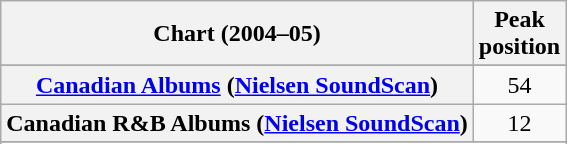<table class="wikitable sortable plainrowheaders">
<tr>
<th scope="col">Chart (2004–05)</th>
<th scope="col">Peak<br>position</th>
</tr>
<tr>
</tr>
<tr>
<th scope="row"><a href='#'>Canadian Albums</a> (<a href='#'>Nielsen SoundScan</a>)</th>
<td align="center">54</td>
</tr>
<tr>
<th scope="row">Canadian R&B Albums (<a href='#'>Nielsen SoundScan</a>)</th>
<td style="text-align:center;">12</td>
</tr>
<tr>
</tr>
<tr>
</tr>
<tr>
</tr>
<tr>
</tr>
<tr>
</tr>
<tr>
</tr>
</table>
